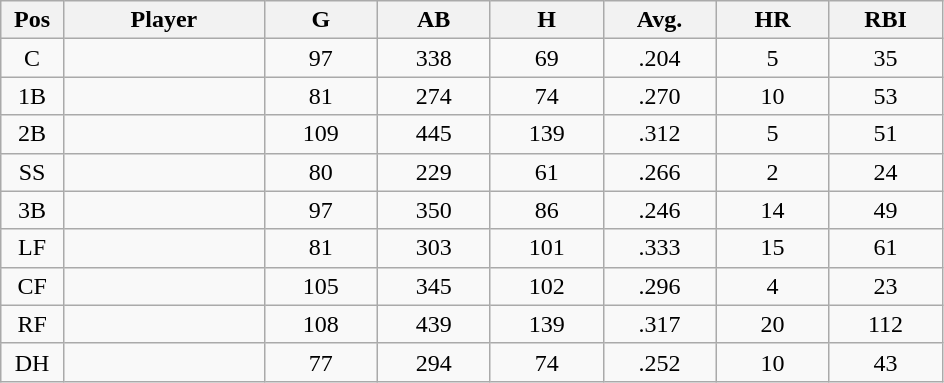<table class="wikitable sortable">
<tr>
<th bgcolor="#DDDDFF" width="5%">Pos</th>
<th bgcolor="#DDDDFF" width="16%">Player</th>
<th bgcolor="#DDDDFF" width="9%">G</th>
<th bgcolor="#DDDDFF" width="9%">AB</th>
<th bgcolor="#DDDDFF" width="9%">H</th>
<th bgcolor="#DDDDFF" width="9%">Avg.</th>
<th bgcolor="#DDDDFF" width="9%">HR</th>
<th bgcolor="#DDDDFF" width="9%">RBI</th>
</tr>
<tr align="center">
<td>C</td>
<td></td>
<td>97</td>
<td>338</td>
<td>69</td>
<td>.204</td>
<td>5</td>
<td>35</td>
</tr>
<tr align="center">
<td>1B</td>
<td></td>
<td>81</td>
<td>274</td>
<td>74</td>
<td>.270</td>
<td>10</td>
<td>53</td>
</tr>
<tr align="center">
<td>2B</td>
<td></td>
<td>109</td>
<td>445</td>
<td>139</td>
<td>.312</td>
<td>5</td>
<td>51</td>
</tr>
<tr align="center">
<td>SS</td>
<td></td>
<td>80</td>
<td>229</td>
<td>61</td>
<td>.266</td>
<td>2</td>
<td>24</td>
</tr>
<tr align="center">
<td>3B</td>
<td></td>
<td>97</td>
<td>350</td>
<td>86</td>
<td>.246</td>
<td>14</td>
<td>49</td>
</tr>
<tr align="center">
<td>LF</td>
<td></td>
<td>81</td>
<td>303</td>
<td>101</td>
<td>.333</td>
<td>15</td>
<td>61</td>
</tr>
<tr align="center">
<td>CF</td>
<td></td>
<td>105</td>
<td>345</td>
<td>102</td>
<td>.296</td>
<td>4</td>
<td>23</td>
</tr>
<tr align="center">
<td>RF</td>
<td></td>
<td>108</td>
<td>439</td>
<td>139</td>
<td>.317</td>
<td>20</td>
<td>112</td>
</tr>
<tr align="center">
<td>DH</td>
<td></td>
<td>77</td>
<td>294</td>
<td>74</td>
<td>.252</td>
<td>10</td>
<td>43</td>
</tr>
</table>
